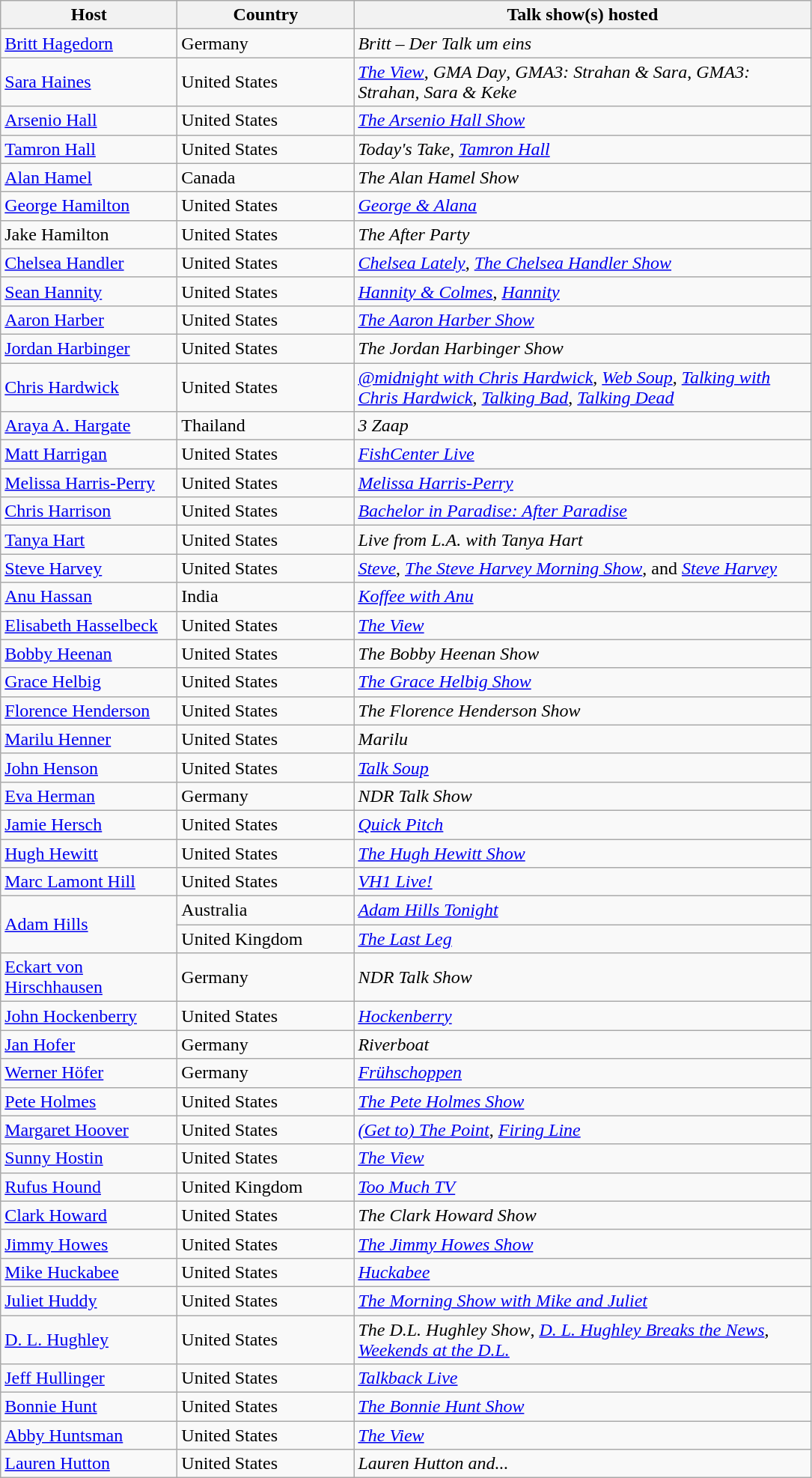<table class="wikitable">
<tr>
<th width="150">Host</th>
<th width="150">Country</th>
<th width="400">Talk show(s) hosted</th>
</tr>
<tr>
<td><a href='#'>Britt Hagedorn</a></td>
<td> Germany</td>
<td><em>Britt – Der Talk um eins</em></td>
</tr>
<tr>
<td><a href='#'>Sara Haines</a></td>
<td> United States</td>
<td><em><a href='#'>The View</a></em>, <em>GMA Day</em>, <em>GMA3: Strahan & Sara</em>, <em>GMA3: Strahan, Sara & Keke</em></td>
</tr>
<tr>
<td><a href='#'>Arsenio Hall</a></td>
<td> United States</td>
<td><em><a href='#'>The Arsenio Hall Show</a></em></td>
</tr>
<tr>
<td><a href='#'>Tamron Hall</a></td>
<td> United States</td>
<td><em>Today's Take</em>, <em><a href='#'>Tamron Hall</a></em></td>
</tr>
<tr>
<td><a href='#'>Alan Hamel</a></td>
<td> Canada</td>
<td><em>The Alan Hamel Show</em></td>
</tr>
<tr>
<td><a href='#'>George Hamilton</a></td>
<td> United States</td>
<td><em><a href='#'>George & Alana</a></em></td>
</tr>
<tr>
<td>Jake Hamilton</td>
<td> United States</td>
<td><em>The After Party</em></td>
</tr>
<tr>
<td><a href='#'>Chelsea Handler</a></td>
<td> United States</td>
<td><em><a href='#'>Chelsea Lately</a></em>, <em><a href='#'>The Chelsea Handler Show</a></em></td>
</tr>
<tr>
<td><a href='#'>Sean Hannity</a></td>
<td> United States</td>
<td><em><a href='#'>Hannity & Colmes</a></em>, <em><a href='#'>Hannity</a></em></td>
</tr>
<tr>
<td><a href='#'>Aaron Harber</a></td>
<td> United States</td>
<td><a href='#'><em>The Aaron Harber Show</em></a></td>
</tr>
<tr>
<td><a href='#'>Jordan Harbinger</a></td>
<td> United States</td>
<td><em>The Jordan Harbinger Show</em></td>
</tr>
<tr>
<td><a href='#'>Chris Hardwick</a></td>
<td> United States</td>
<td><em><a href='#'>@midnight with Chris Hardwick</a></em>, <em><a href='#'>Web Soup</a></em>, <em><a href='#'>Talking with Chris Hardwick</a></em>, <em><a href='#'>Talking Bad</a></em>, <em><a href='#'>Talking Dead</a></em></td>
</tr>
<tr>
<td><a href='#'>Araya A. Hargate</a></td>
<td> Thailand</td>
<td><em>3 Zaap</em></td>
</tr>
<tr>
<td><a href='#'>Matt Harrigan</a></td>
<td> United States</td>
<td><em><a href='#'>FishCenter Live</a></em></td>
</tr>
<tr>
<td><a href='#'>Melissa Harris-Perry</a></td>
<td> United States</td>
<td><em><a href='#'>Melissa Harris-Perry</a></em></td>
</tr>
<tr>
<td><a href='#'>Chris Harrison</a></td>
<td> United States</td>
<td><em><a href='#'>Bachelor in Paradise: After Paradise</a></em></td>
</tr>
<tr>
<td><a href='#'>Tanya Hart</a></td>
<td> United States</td>
<td><em>Live from L.A. with Tanya Hart</em></td>
</tr>
<tr>
<td><a href='#'>Steve Harvey</a></td>
<td> United States</td>
<td><em><a href='#'>Steve</a></em>, <em><a href='#'>The Steve Harvey Morning Show</a></em>, and <em><a href='#'>Steve Harvey</a></em></td>
</tr>
<tr>
<td><a href='#'>Anu Hassan</a></td>
<td> India</td>
<td><em><a href='#'>Koffee with Anu</a></em></td>
</tr>
<tr>
<td><a href='#'>Elisabeth Hasselbeck</a></td>
<td> United States</td>
<td><em><a href='#'>The View</a></em></td>
</tr>
<tr>
<td><a href='#'>Bobby Heenan</a></td>
<td> United States</td>
<td><em>The Bobby Heenan Show</em></td>
</tr>
<tr>
<td><a href='#'>Grace Helbig</a></td>
<td> United States</td>
<td><em><a href='#'>The Grace Helbig Show</a></em></td>
</tr>
<tr>
<td><a href='#'>Florence Henderson</a></td>
<td> United States</td>
<td><em>The Florence Henderson Show</em></td>
</tr>
<tr>
<td><a href='#'>Marilu Henner</a></td>
<td> United States</td>
<td><em>Marilu</em></td>
</tr>
<tr>
<td><a href='#'>John Henson</a></td>
<td> United States</td>
<td><em><a href='#'>Talk Soup</a></em></td>
</tr>
<tr>
<td><a href='#'>Eva Herman</a></td>
<td> Germany</td>
<td><em>NDR Talk Show</em></td>
</tr>
<tr>
<td><a href='#'>Jamie Hersch</a></td>
<td> United States</td>
<td><em><a href='#'>Quick Pitch</a></em></td>
</tr>
<tr>
<td><a href='#'>Hugh Hewitt</a></td>
<td> United States</td>
<td><em><a href='#'>The Hugh Hewitt Show</a></em></td>
</tr>
<tr>
<td><a href='#'>Marc Lamont Hill</a></td>
<td> United States</td>
<td><em><a href='#'>VH1 Live!</a></em></td>
</tr>
<tr>
<td rowspan="2"><a href='#'>Adam Hills</a></td>
<td> Australia</td>
<td><em><a href='#'>Adam Hills Tonight</a></em></td>
</tr>
<tr>
<td> United Kingdom</td>
<td><em><a href='#'>The Last Leg</a></em></td>
</tr>
<tr>
<td><a href='#'>Eckart von Hirschhausen</a></td>
<td> Germany</td>
<td><em>NDR Talk Show</em></td>
</tr>
<tr>
<td><a href='#'>John Hockenberry</a></td>
<td> United States</td>
<td><em><a href='#'>Hockenberry</a></em></td>
</tr>
<tr>
<td><a href='#'>Jan Hofer</a></td>
<td> Germany</td>
<td><em>Riverboat</em></td>
</tr>
<tr>
<td><a href='#'>Werner Höfer</a></td>
<td> Germany</td>
<td><em><a href='#'>Frühschoppen</a></em></td>
</tr>
<tr>
<td><a href='#'>Pete Holmes</a></td>
<td> United States</td>
<td><em><a href='#'>The Pete Holmes Show</a></em></td>
</tr>
<tr>
<td><a href='#'>Margaret Hoover</a></td>
<td> United States</td>
<td><em><a href='#'>(Get to) The Point</a></em>, <em><a href='#'>Firing Line</a></em></td>
</tr>
<tr>
<td><a href='#'>Sunny Hostin</a></td>
<td> United States</td>
<td><em><a href='#'>The View</a></em></td>
</tr>
<tr>
<td><a href='#'>Rufus Hound</a></td>
<td> United Kingdom</td>
<td><em><a href='#'>Too Much TV</a></em></td>
</tr>
<tr>
<td><a href='#'>Clark Howard</a></td>
<td> United States</td>
<td><em>The Clark Howard Show</em></td>
</tr>
<tr>
<td><a href='#'>Jimmy Howes</a></td>
<td> United States</td>
<td><em><a href='#'>The Jimmy Howes Show</a></em></td>
</tr>
<tr>
<td><a href='#'>Mike Huckabee</a></td>
<td> United States</td>
<td><em><a href='#'>Huckabee</a></em></td>
</tr>
<tr>
<td><a href='#'>Juliet Huddy</a></td>
<td> United States</td>
<td><em><a href='#'>The Morning Show with Mike and Juliet</a></em></td>
</tr>
<tr>
<td><a href='#'>D. L. Hughley</a></td>
<td> United States</td>
<td><em>The D.L. Hughley Show</em>, <em><a href='#'>D. L. Hughley Breaks the News</a></em>, <em><a href='#'>Weekends at the D.L.</a></em></td>
</tr>
<tr>
<td><a href='#'>Jeff Hullinger</a></td>
<td> United States</td>
<td><em><a href='#'>Talkback Live</a></em></td>
</tr>
<tr>
<td><a href='#'>Bonnie Hunt</a></td>
<td> United States</td>
<td><em><a href='#'>The Bonnie Hunt Show</a></em></td>
</tr>
<tr>
<td><a href='#'>Abby Huntsman</a></td>
<td> United States</td>
<td><em><a href='#'>The View</a></em></td>
</tr>
<tr>
<td><a href='#'>Lauren Hutton</a></td>
<td> United States</td>
<td><em>Lauren Hutton and...</em></td>
</tr>
</table>
